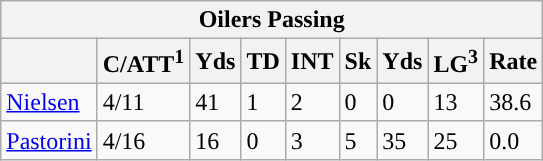<table class="wikitable">
<tr>
<th colspan="9">Oilers Passing</th>
</tr>
<tr>
<th></th>
<th>C/ATT<sup>1</sup></th>
<th>Yds</th>
<th>TD</th>
<th>INT</th>
<th>Sk</th>
<th>Yds</th>
<th>LG<sup>3</sup></th>
<th>Rate</th>
</tr>
<tr>
<td><a href='#'>Nielsen</a></td>
<td>4/11</td>
<td>41</td>
<td>1</td>
<td>2</td>
<td>0</td>
<td>0</td>
<td>13</td>
<td>38.6</td>
</tr>
<tr>
<td><a href='#'>Pastorini</a></td>
<td>4/16</td>
<td>16</td>
<td>0</td>
<td>3</td>
<td>5</td>
<td>35</td>
<td>25</td>
<td>0.0</td>
</tr>
</table>
